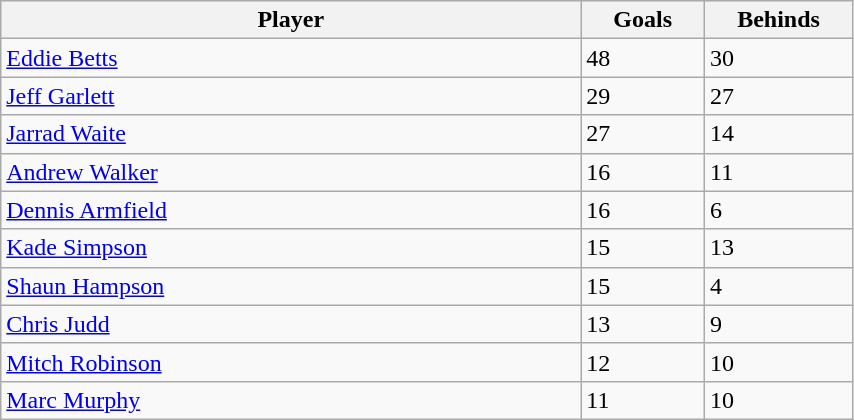<table class="wikitable sortable" style="width:45%;">
<tr style="background:#efefef;">
<th style="width:30%;">Player</th>
<th width=5%>Goals</th>
<th width=5%>Behinds</th>
</tr>
<tr>
<td><a href='#'>Eddie Betts</a></td>
<td>48</td>
<td>30</td>
</tr>
<tr>
<td><a href='#'>Jeff Garlett</a></td>
<td>29</td>
<td>27</td>
</tr>
<tr>
<td><a href='#'>Jarrad Waite</a></td>
<td>27</td>
<td>14</td>
</tr>
<tr>
<td><a href='#'>Andrew Walker</a></td>
<td>16</td>
<td>11</td>
</tr>
<tr>
<td><a href='#'>Dennis Armfield</a></td>
<td>16</td>
<td>6</td>
</tr>
<tr>
<td><a href='#'>Kade Simpson</a></td>
<td>15</td>
<td>13</td>
</tr>
<tr>
<td><a href='#'>Shaun Hampson</a></td>
<td>15</td>
<td>4</td>
</tr>
<tr>
<td><a href='#'>Chris Judd</a></td>
<td>13</td>
<td>9</td>
</tr>
<tr>
<td><a href='#'>Mitch Robinson</a></td>
<td>12</td>
<td>10</td>
</tr>
<tr>
<td><a href='#'>Marc Murphy</a></td>
<td>11</td>
<td>10</td>
</tr>
</table>
